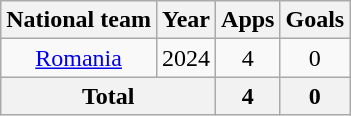<table class="wikitable" style="text-align: center;">
<tr>
<th>National team</th>
<th>Year</th>
<th>Apps</th>
<th>Goals</th>
</tr>
<tr>
<td rowspan="1"><a href='#'>Romania</a></td>
<td>2024</td>
<td>4</td>
<td>0</td>
</tr>
<tr>
<th colspan="2">Total</th>
<th>4</th>
<th>0</th>
</tr>
</table>
